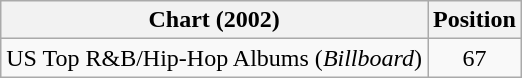<table class="wikitable plainrowheaders">
<tr>
<th>Chart (2002)</th>
<th>Position</th>
</tr>
<tr>
<td>US Top R&B/Hip-Hop Albums (<em>Billboard</em>)</td>
<td align="center">67</td>
</tr>
</table>
